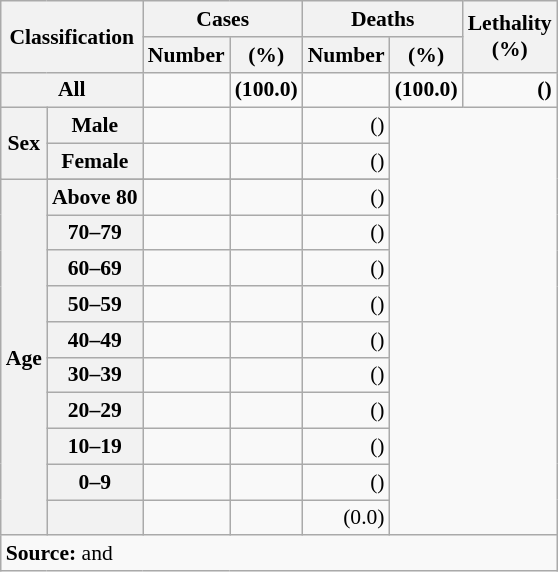<table class="wikitable mw-datatable" style="text-align:right; font-size:90%; flex: 0 auto; min-width: unset !important">
<tr>
<th rowspan="2" colspan="2">Classification</th>
<th colspan="2">Cases</th>
<th colspan="2">Deaths</th>
<th rowspan="2">Lethality<br>(%)</th>
</tr>
<tr>
<th>Number</th>
<th>(%)</th>
<th>Number</th>
<th>(%)</th>
</tr>
<tr>
<th colspan="2">All</th>
<td></td>
<td><strong>(100.0)</strong></td>
<td></td>
<td><strong>(100.0)</strong></td>
<td><strong>()</strong></td>
</tr>
<tr>
<th rowspan="2">Sex</th>
<th>Male</th>
<td></td>
<td></td>
<td>()</td>
</tr>
<tr>
<th>Female</th>
<td></td>
<td></td>
<td>()</td>
</tr>
<tr>
<th rowspan="11">Age</th>
</tr>
<tr>
<th>Above 80</th>
<td></td>
<td></td>
<td>()</td>
</tr>
<tr>
<th>70–79</th>
<td></td>
<td></td>
<td>()</td>
</tr>
<tr>
<th>60–69</th>
<td></td>
<td></td>
<td>()</td>
</tr>
<tr>
<th>50–59</th>
<td></td>
<td></td>
<td>()</td>
</tr>
<tr>
<th>40–49</th>
<td></td>
<td></td>
<td>()</td>
</tr>
<tr>
<th>30–39</th>
<td></td>
<td></td>
<td>()</td>
</tr>
<tr>
<th>20–29</th>
<td></td>
<td></td>
<td>()</td>
</tr>
<tr>
<th>10–19</th>
<td></td>
<td></td>
<td>()</td>
</tr>
<tr>
<th>0–9</th>
<td></td>
<td></td>
<td>()</td>
</tr>
<tr>
<th></th>
<td></td>
<td></td>
<td>(0.0) </td>
</tr>
<tr>
<td style="text-align:left;" colspan="7"><strong>Source:</strong>   and </td>
</tr>
</table>
